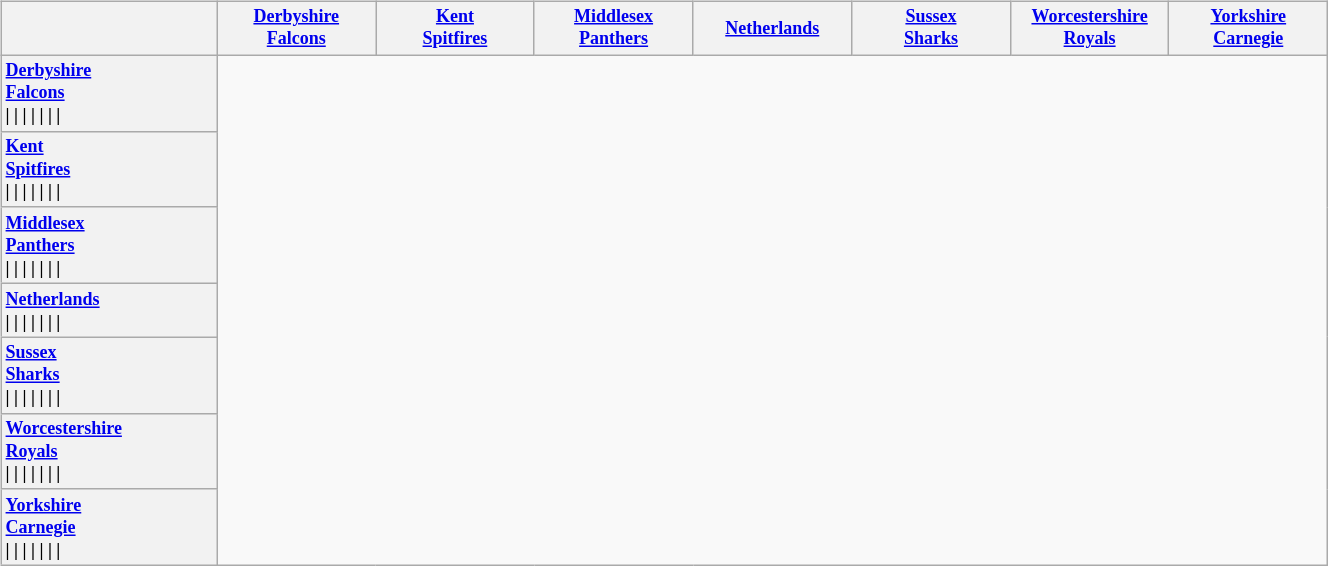<table style="padding:none;">
<tr>
<td colspan="3"><br><table class="wikitable" style="font-size: 75%; text-align:left;">
<tr>
<th style="width:138px; text-align:center;"></th>
<th width=100><a href='#'>Derbyshire<br>Falcons</a></th>
<th width=100><a href='#'>Kent<br>Spitfires</a></th>
<th width=100><a href='#'>Middlesex<br>Panthers</a></th>
<th width=100><a href='#'>Netherlands</a></th>
<th width=100><a href='#'>Sussex<br>Sharks</a></th>
<th width=100><a href='#'>Worcestershire<br>Royals</a></th>
<th width=100><a href='#'>Yorkshire<br>Carnegie</a></th>
</tr>
<tr>
<th style="text-align:left; border-left:none"><a href='#'>Derbyshire<br>Falcons</a><br> | 
 | 
 | 
 | 
 | 
 | 
 | </th>
</tr>
<tr>
<th style="text-align:left; border-left:none"><a href='#'>Kent<br>Spitfires</a><br> | 
 | 
 | 
 | 
 | 
 | 
 | </th>
</tr>
<tr>
<th style="text-align:left; border-left:none"><a href='#'>Middlesex<br>Panthers</a><br> | 
 | 
 | 
 | 
 | 
 | 
 | </th>
</tr>
<tr>
<th style="text-align:left; border-left:none"><a href='#'>Netherlands</a><br> | 
 | 
 | 
 | 
 | 
 | 
 | </th>
</tr>
<tr>
<th style="text-align:left; border-left:none"><a href='#'>Sussex<br>Sharks</a><br> | 
 | 
 | 
 | 
 | 
 | 
 | </th>
</tr>
<tr>
<th style="text-align:left; border-left:none"><a href='#'>Worcestershire<br>Royals</a><br> | 
 | 
 | 
 | 
 | 
 | 
 | </th>
</tr>
<tr>
<th style="text-align:left; border-left:none"><a href='#'>Yorkshire<br>Carnegie</a><br> | 
 | 
 | 
 | 
 | 
 | 
 | </th>
</tr>
</table>
</td>
</tr>
</table>
